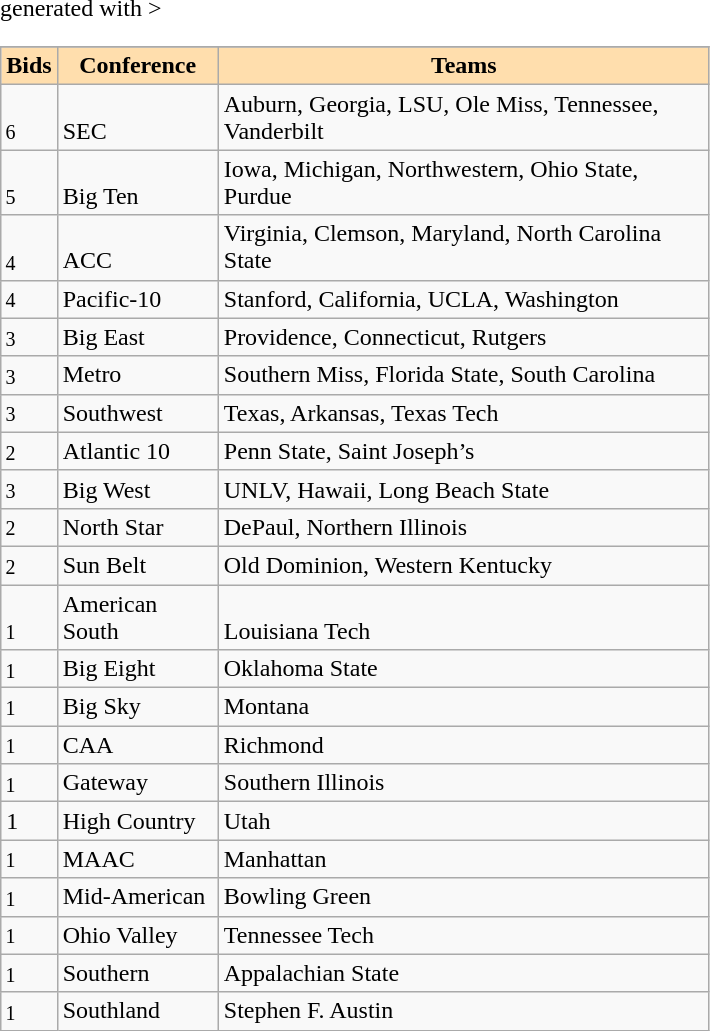<table class="wikitable" <hiddentext>generated with >
<tr style="font-size:10pt"  valign="bottom">
</tr>
<tr style="background-color:#FFdead;font-weight:bold"   align="center" valign="bottom">
<td width="28"  height="14">Bids</td>
<td width="100">Conference</td>
<td width="320">Teams</td>
</tr>
<tr valign="bottom">
<td style="font-size:10pt"  height="14">6</td>
<td>SEC</td>
<td>Auburn, Georgia, LSU, Ole Miss, Tennessee, Vanderbilt</td>
</tr>
<tr valign="bottom">
<td style="font-size:10pt"  height="14">5</td>
<td>Big Ten</td>
<td>Iowa, Michigan, Northwestern, Ohio State, Purdue</td>
</tr>
<tr valign="bottom">
<td style="font-size:10pt"  height="14">4</td>
<td>ACC</td>
<td>Virginia, Clemson, Maryland, North Carolina State</td>
</tr>
<tr valign="bottom">
<td style="font-size:10pt"  height="14">4</td>
<td>Pacific-10</td>
<td>Stanford, California, UCLA, Washington</td>
</tr>
<tr valign="bottom">
<td style="font-size:10pt"  height="14">3</td>
<td>Big East</td>
<td>Providence, Connecticut, Rutgers</td>
</tr>
<tr valign="bottom">
<td style="font-size:10pt"  height="14">3</td>
<td>Metro</td>
<td>Southern Miss, Florida State, South Carolina</td>
</tr>
<tr valign="bottom">
<td style="font-size:10pt"  height="14">3</td>
<td>Southwest</td>
<td>Texas, Arkansas, Texas Tech</td>
</tr>
<tr valign="bottom">
<td style="font-size:10pt"  height="14">2</td>
<td>Atlantic 10</td>
<td>Penn State, Saint Joseph’s</td>
</tr>
<tr valign="bottom">
<td style="font-size:10pt"  height="14">3</td>
<td>Big West</td>
<td>UNLV, Hawaii, Long Beach State</td>
</tr>
<tr valign="bottom">
<td style="font-size:10pt"  height="14">2</td>
<td>North Star</td>
<td>DePaul, Northern Illinois</td>
</tr>
<tr valign="bottom">
<td style="font-size:10pt"  height="14">2</td>
<td>Sun Belt</td>
<td>Old  Dominion, Western Kentucky</td>
</tr>
<tr valign="bottom">
<td style="font-size:10pt"  height="14">1</td>
<td>American South</td>
<td>Louisiana Tech</td>
</tr>
<tr valign="bottom">
<td style="font-size:10pt"  height="14">1</td>
<td>Big Eight</td>
<td>Oklahoma State</td>
</tr>
<tr valign="bottom">
<td style="font-size:10pt"  height="14">1</td>
<td>Big Sky</td>
<td>Montana</td>
</tr>
<tr valign="bottom">
<td style="font-size:10pt"  height="14">1</td>
<td>CAA</td>
<td>Richmond</td>
</tr>
<tr valign="bottom">
<td style="font-size:10pt"  height="14">1</td>
<td>Gateway</td>
<td>Southern Illinois</td>
</tr>
<tr valign="bottom">
<td height="14">1</td>
<td>High Country</td>
<td>Utah</td>
</tr>
<tr valign="bottom">
<td style="font-size:10pt"  height="14">1</td>
<td>MAAC</td>
<td>Manhattan</td>
</tr>
<tr valign="bottom">
<td style="font-size:10pt"  height="14">1</td>
<td>Mid-American</td>
<td>Bowling Green</td>
</tr>
<tr valign="bottom">
<td style="font-size:10pt"  height="14">1</td>
<td>Ohio Valley</td>
<td>Tennessee Tech</td>
</tr>
<tr valign="bottom">
<td style="font-size:10pt"  height="14">1</td>
<td>Southern</td>
<td>Appalachian State</td>
</tr>
<tr valign="bottom">
<td style="font-size:10pt"  height="14">1</td>
<td>Southland</td>
<td>Stephen F. Austin</td>
</tr>
</table>
